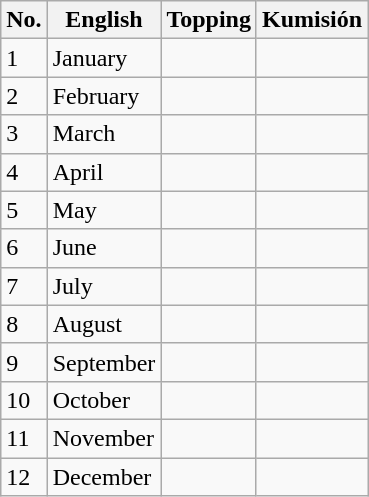<table class="wikitable">
<tr>
<th>No.</th>
<th>English</th>
<th>Topping</th>
<th>Kumisión</th>
</tr>
<tr>
<td>1</td>
<td>January</td>
<td></td>
<td></td>
</tr>
<tr>
<td>2</td>
<td>February</td>
<td></td>
<td></td>
</tr>
<tr>
<td>3</td>
<td>March</td>
<td></td>
<td></td>
</tr>
<tr>
<td>4</td>
<td>April</td>
<td></td>
<td></td>
</tr>
<tr>
<td>5</td>
<td>May</td>
<td></td>
<td></td>
</tr>
<tr>
<td>6</td>
<td>June</td>
<td></td>
<td></td>
</tr>
<tr>
<td>7</td>
<td>July</td>
<td></td>
<td></td>
</tr>
<tr>
<td>8</td>
<td>August</td>
<td></td>
<td></td>
</tr>
<tr>
<td>9</td>
<td>September</td>
<td></td>
<td></td>
</tr>
<tr>
<td>10</td>
<td>October</td>
<td></td>
<td></td>
</tr>
<tr>
<td>11</td>
<td>November</td>
<td></td>
<td></td>
</tr>
<tr>
<td>12</td>
<td>December</td>
<td></td>
<td></td>
</tr>
</table>
